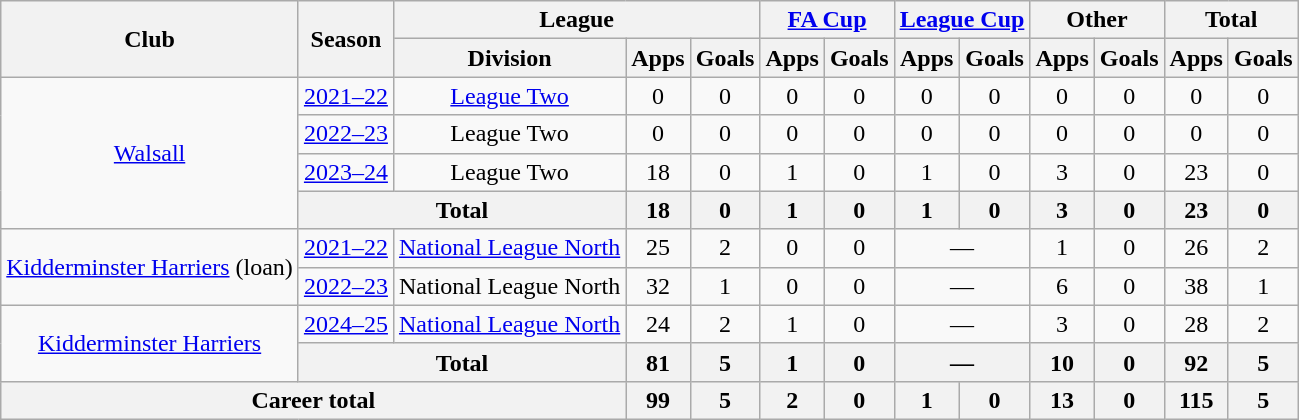<table class="wikitable" style="text-align: center">
<tr>
<th rowspan="2">Club</th>
<th rowspan="2">Season</th>
<th colspan="3">League</th>
<th colspan="2"><a href='#'>FA Cup</a></th>
<th colspan="2"><a href='#'>League Cup</a></th>
<th colspan="2">Other</th>
<th colspan="2">Total</th>
</tr>
<tr>
<th>Division</th>
<th>Apps</th>
<th>Goals</th>
<th>Apps</th>
<th>Goals</th>
<th>Apps</th>
<th>Goals</th>
<th>Apps</th>
<th>Goals</th>
<th>Apps</th>
<th>Goals</th>
</tr>
<tr>
<td rowspan="4"><a href='#'>Walsall</a></td>
<td><a href='#'>2021–22</a></td>
<td><a href='#'>League Two</a></td>
<td>0</td>
<td>0</td>
<td>0</td>
<td>0</td>
<td>0</td>
<td>0</td>
<td>0</td>
<td>0</td>
<td>0</td>
<td>0</td>
</tr>
<tr>
<td><a href='#'>2022–23</a></td>
<td>League Two</td>
<td>0</td>
<td>0</td>
<td>0</td>
<td>0</td>
<td>0</td>
<td>0</td>
<td>0</td>
<td>0</td>
<td>0</td>
<td>0</td>
</tr>
<tr>
<td><a href='#'>2023–24</a></td>
<td>League Two</td>
<td>18</td>
<td>0</td>
<td>1</td>
<td>0</td>
<td>1</td>
<td>0</td>
<td>3</td>
<td>0</td>
<td>23</td>
<td>0</td>
</tr>
<tr>
<th colspan="2">Total</th>
<th>18</th>
<th>0</th>
<th>1</th>
<th>0</th>
<th>1</th>
<th>0</th>
<th>3</th>
<th>0</th>
<th>23</th>
<th>0</th>
</tr>
<tr>
<td rowspan="2"><a href='#'>Kidderminster Harriers</a> (loan)</td>
<td><a href='#'>2021–22</a></td>
<td><a href='#'>National League North</a></td>
<td>25</td>
<td>2</td>
<td>0</td>
<td>0</td>
<td colspan="2">—</td>
<td>1</td>
<td>0</td>
<td>26</td>
<td>2</td>
</tr>
<tr>
<td><a href='#'>2022–23</a></td>
<td>National League North</td>
<td>32</td>
<td>1</td>
<td>0</td>
<td>0</td>
<td colspan="2">—</td>
<td>6</td>
<td>0</td>
<td>38</td>
<td>1</td>
</tr>
<tr>
<td rowspan="2"><a href='#'>Kidderminster Harriers</a></td>
<td><a href='#'>2024–25</a></td>
<td><a href='#'>National League North</a></td>
<td>24</td>
<td>2</td>
<td>1</td>
<td>0</td>
<td colspan="2">—</td>
<td>3</td>
<td>0</td>
<td>28</td>
<td>2</td>
</tr>
<tr>
<th colspan="2">Total</th>
<th>81</th>
<th>5</th>
<th>1</th>
<th>0</th>
<th colspan="2">—</th>
<th>10</th>
<th>0</th>
<th>92</th>
<th>5</th>
</tr>
<tr>
<th colspan="3">Career total</th>
<th>99</th>
<th>5</th>
<th>2</th>
<th>0</th>
<th>1</th>
<th>0</th>
<th>13</th>
<th>0</th>
<th>115</th>
<th>5</th>
</tr>
</table>
